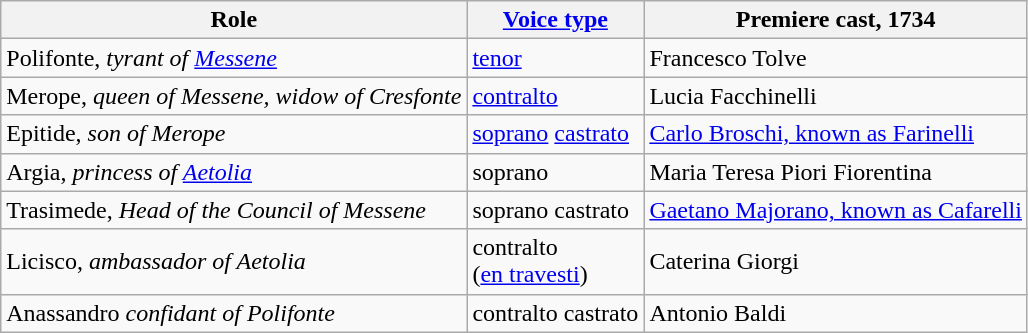<table class="wikitable">
<tr>
<th>Role</th>
<th><a href='#'>Voice type</a></th>
<th>Premiere cast, 1734</th>
</tr>
<tr>
<td>Polifonte, <em>tyrant of <a href='#'>Messene</a></em></td>
<td><a href='#'>tenor</a></td>
<td>Francesco Tolve</td>
</tr>
<tr>
<td>Merope, <em>queen of Messene, widow of Cresfonte</em></td>
<td><a href='#'>contralto</a></td>
<td>Lucia Facchinelli</td>
</tr>
<tr>
<td>Epitide, <em>son of Merope</em></td>
<td><a href='#'>soprano</a> <a href='#'>castrato</a></td>
<td><a href='#'>Carlo Broschi, known as Farinelli</a></td>
</tr>
<tr>
<td>Argia, <em>princess of <a href='#'>Aetolia</a></em></td>
<td>soprano</td>
<td>Maria Teresa Piori Fiorentina</td>
</tr>
<tr>
<td>Trasimede, <em>Head of the Council of Messene</em></td>
<td>soprano castrato</td>
<td><a href='#'>Gaetano Majorano, known as Cafarelli</a></td>
</tr>
<tr>
<td>Licisco, <em>ambassador of Aetolia</em></td>
<td>contralto<br>(<a href='#'>en travesti</a>)</td>
<td>Caterina Giorgi</td>
</tr>
<tr>
<td>Anassandro <em>confidant of Polifonte</em></td>
<td>contralto castrato</td>
<td>Antonio Baldi</td>
</tr>
</table>
